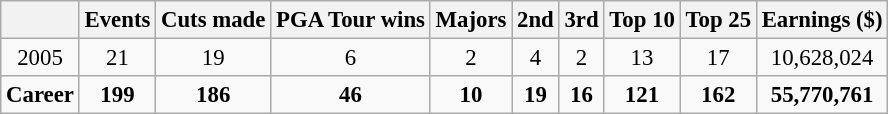<table class=wikitable style="font-size:95%;text-align:center">
<tr>
<th></th>
<th>Events</th>
<th>Cuts made</th>
<th>PGA Tour wins</th>
<th>Majors</th>
<th>2nd</th>
<th>3rd</th>
<th>Top 10</th>
<th>Top 25</th>
<th>Earnings ($)</th>
</tr>
<tr>
<td>2005</td>
<td>21</td>
<td>19</td>
<td>6</td>
<td>2</td>
<td>4</td>
<td>2</td>
<td>13</td>
<td>17</td>
<td>10,628,024</td>
</tr>
<tr>
<td><strong>Career</strong></td>
<td><strong>199</strong></td>
<td><strong>186</strong></td>
<td><strong>46</strong></td>
<td><strong>10</strong></td>
<td><strong>19</strong></td>
<td><strong>16</strong></td>
<td><strong>121</strong></td>
<td><strong>162</strong></td>
<td><strong>55,770,761</strong></td>
</tr>
</table>
